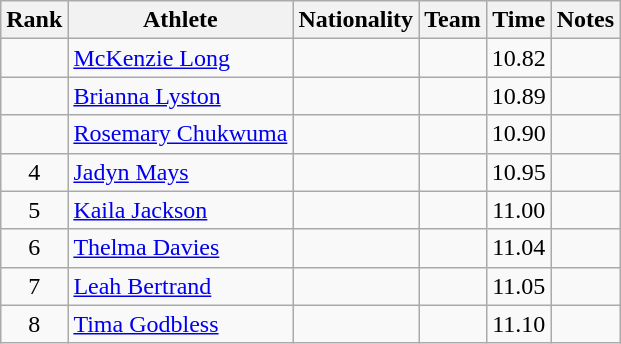<table class="wikitable sortable plainrowheaders" style="text-align:center">
<tr>
<th scope="col">Rank</th>
<th scope="col">Athlete</th>
<th scope="col">Nationality</th>
<th scope="col">Team</th>
<th scope="col">Time</th>
<th scope="col">Notes</th>
</tr>
<tr>
<td></td>
<td align=left><a href='#'>McKenzie Long</a></td>
<td align=left></td>
<td></td>
<td>10.82</td>
<td></td>
</tr>
<tr>
<td></td>
<td align=left><a href='#'>Brianna Lyston</a></td>
<td align=left></td>
<td></td>
<td>10.89</td>
<td></td>
</tr>
<tr>
<td></td>
<td align=left><a href='#'>Rosemary Chukwuma</a></td>
<td align=left></td>
<td></td>
<td>10.90</td>
<td></td>
</tr>
<tr>
<td>4</td>
<td align=left><a href='#'>Jadyn Mays</a></td>
<td align=left></td>
<td></td>
<td>10.95</td>
<td></td>
</tr>
<tr>
<td>5</td>
<td align=left><a href='#'>Kaila Jackson</a></td>
<td align=left></td>
<td></td>
<td>11.00</td>
<td></td>
</tr>
<tr>
<td>6</td>
<td align=left><a href='#'>Thelma Davies</a></td>
<td align=left></td>
<td></td>
<td>11.04</td>
<td></td>
</tr>
<tr>
<td>7</td>
<td align=left><a href='#'>Leah Bertrand</a></td>
<td align=left></td>
<td></td>
<td>11.05</td>
<td></td>
</tr>
<tr>
<td>8</td>
<td align=left><a href='#'>Tima Godbless</a></td>
<td align=left></td>
<td></td>
<td>11.10</td>
<td></td>
</tr>
</table>
